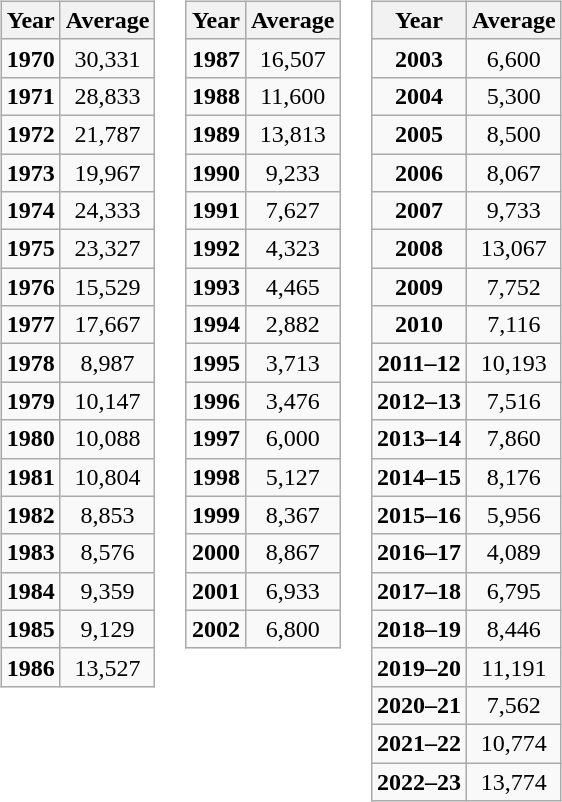<table>
<tr>
<td valign="top"><br><table class="wikitable" style="text-align: center">
<tr>
<th>Year</th>
<th>Average</th>
</tr>
<tr>
<td><strong>1970</strong></td>
<td>30,331</td>
</tr>
<tr>
<td><strong>1971</strong></td>
<td>28,833</td>
</tr>
<tr>
<td><strong>1972</strong></td>
<td>21,787</td>
</tr>
<tr>
<td><strong>1973</strong></td>
<td>19,967</td>
</tr>
<tr>
<td><strong>1974</strong></td>
<td>24,333</td>
</tr>
<tr>
<td><strong>1975</strong></td>
<td>23,327</td>
</tr>
<tr>
<td><strong>1976</strong></td>
<td>15,529</td>
</tr>
<tr>
<td><strong>1977</strong></td>
<td>17,667</td>
</tr>
<tr>
<td><strong>1978</strong></td>
<td>8,987</td>
</tr>
<tr>
<td><strong>1979</strong></td>
<td>10,147</td>
</tr>
<tr>
<td><strong>1980</strong></td>
<td>10,088</td>
</tr>
<tr>
<td><strong>1981</strong></td>
<td>10,804</td>
</tr>
<tr>
<td><strong>1982</strong></td>
<td>8,853</td>
</tr>
<tr>
<td><strong>1983</strong></td>
<td>8,576</td>
</tr>
<tr>
<td><strong>1984</strong></td>
<td>9,359</td>
</tr>
<tr>
<td><strong>1985</strong></td>
<td>9,129</td>
</tr>
<tr>
<td><strong>1986</strong></td>
<td>13,527</td>
</tr>
</table>
</td>
<td valign="top"><br><table class="wikitable" style="text-align: center">
<tr>
<th>Year</th>
<th>Average</th>
</tr>
<tr>
<td><strong>1987</strong></td>
<td>16,507</td>
</tr>
<tr>
<td><strong>1988</strong></td>
<td>11,600</td>
</tr>
<tr>
<td><strong>1989</strong></td>
<td>13,813</td>
</tr>
<tr>
<td><strong>1990</strong></td>
<td>9,233</td>
</tr>
<tr>
<td><strong>1991</strong></td>
<td>7,627</td>
</tr>
<tr>
<td><strong>1992</strong></td>
<td>4,323</td>
</tr>
<tr>
<td><strong>1993</strong></td>
<td>4,465</td>
</tr>
<tr>
<td><strong>1994</strong></td>
<td>2,882</td>
</tr>
<tr>
<td><strong>1995</strong></td>
<td>3,713</td>
</tr>
<tr>
<td><strong>1996</strong></td>
<td>3,476</td>
</tr>
<tr>
<td><strong>1997</strong></td>
<td>6,000</td>
</tr>
<tr>
<td><strong>1998</strong></td>
<td>5,127</td>
</tr>
<tr>
<td><strong>1999</strong></td>
<td>8,367</td>
</tr>
<tr>
<td><strong>2000</strong></td>
<td>8,867</td>
</tr>
<tr>
<td><strong>2001</strong></td>
<td>6,933</td>
</tr>
<tr>
<td><strong>2002</strong></td>
<td>6,800</td>
</tr>
</table>
</td>
<td valign="top"><br><table class="wikitable" style="text-align: center">
<tr>
<th>Year</th>
<th>Average</th>
</tr>
<tr>
<td><strong>2003</strong></td>
<td>6,600</td>
</tr>
<tr>
<td><strong>2004</strong></td>
<td>5,300</td>
</tr>
<tr>
<td><strong>2005</strong></td>
<td>8,500</td>
</tr>
<tr>
<td><strong>2006</strong></td>
<td>8,067</td>
</tr>
<tr>
<td><strong>2007</strong></td>
<td>9,733</td>
</tr>
<tr>
<td><strong>2008</strong></td>
<td>13,067</td>
</tr>
<tr>
<td><strong>2009</strong></td>
<td>7,752</td>
</tr>
<tr>
<td><strong>2010</strong></td>
<td>7,116</td>
</tr>
<tr>
<td><strong>2011–12</strong></td>
<td>10,193</td>
</tr>
<tr>
<td><strong>2012–13</strong></td>
<td>7,516</td>
</tr>
<tr>
<td><strong>2013–14</strong></td>
<td>7,860</td>
</tr>
<tr>
<td><strong>2014–15</strong></td>
<td>8,176</td>
</tr>
<tr>
<td><strong>2015–16</strong></td>
<td>5,956</td>
</tr>
<tr>
<td><strong>2016–17</strong></td>
<td>4,089</td>
</tr>
<tr>
<td><strong>2017–18</strong></td>
<td>6,795</td>
</tr>
<tr>
<td><strong>2018–19</strong></td>
<td>8,446</td>
</tr>
<tr>
<td><strong>2019–20</strong></td>
<td>11,191</td>
</tr>
<tr>
<td><strong>2020–21</strong></td>
<td>7,562</td>
</tr>
<tr>
<td><strong>2021–22</strong></td>
<td>10,774</td>
</tr>
<tr>
<td><strong>2022–23</strong></td>
<td>13,774</td>
</tr>
</table>
</td>
</tr>
</table>
